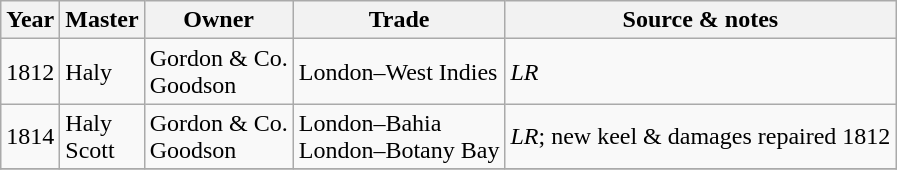<table class=" wikitable">
<tr>
<th>Year</th>
<th>Master</th>
<th>Owner</th>
<th>Trade</th>
<th>Source & notes</th>
</tr>
<tr>
<td>1812</td>
<td>Haly</td>
<td>Gordon & Co.<br>Goodson</td>
<td>London–West Indies</td>
<td><em>LR</em></td>
</tr>
<tr>
<td>1814</td>
<td>Haly<br>Scott</td>
<td>Gordon & Co.<br>Goodson</td>
<td>London–Bahia<br>London–Botany Bay</td>
<td><em>LR</em>; new keel & damages repaired 1812</td>
</tr>
<tr>
</tr>
</table>
